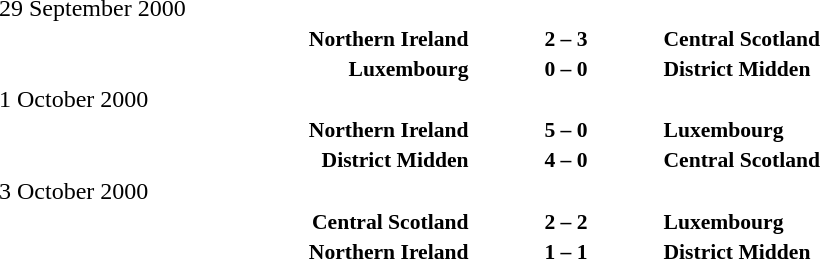<table width=100% cellspacing=1>
<tr>
<th width=25%></th>
<th width=10%></th>
<th></th>
</tr>
<tr>
<td>29 September 2000</td>
</tr>
<tr style=font-size:90%>
<td align=right><strong>Northern Ireland</strong></td>
<td align=center><strong>2 – 3</strong></td>
<td><strong>Central Scotland</strong></td>
</tr>
<tr style=font-size:90%>
<td align=right><strong>Luxembourg</strong></td>
<td align=center><strong>0 – 0</strong></td>
<td><strong>District Midden</strong></td>
</tr>
<tr>
<td>1 October 2000</td>
</tr>
<tr style=font-size:90%>
<td align=right><strong>Northern Ireland</strong></td>
<td align=center><strong>5 – 0</strong></td>
<td><strong>Luxembourg</strong></td>
</tr>
<tr style=font-size:90%>
<td align=right><strong>District Midden</strong></td>
<td align=center><strong>4 – 0</strong></td>
<td><strong>Central Scotland</strong></td>
</tr>
<tr>
<td>3 October 2000</td>
</tr>
<tr style=font-size:90%>
<td align=right><strong>Central Scotland</strong></td>
<td align=center><strong>2 – 2</strong></td>
<td><strong>Luxembourg</strong></td>
</tr>
<tr style=font-size:90%>
<td align=right><strong>Northern Ireland</strong></td>
<td align=center><strong>1 – 1</strong></td>
<td><strong>District Midden</strong></td>
</tr>
</table>
